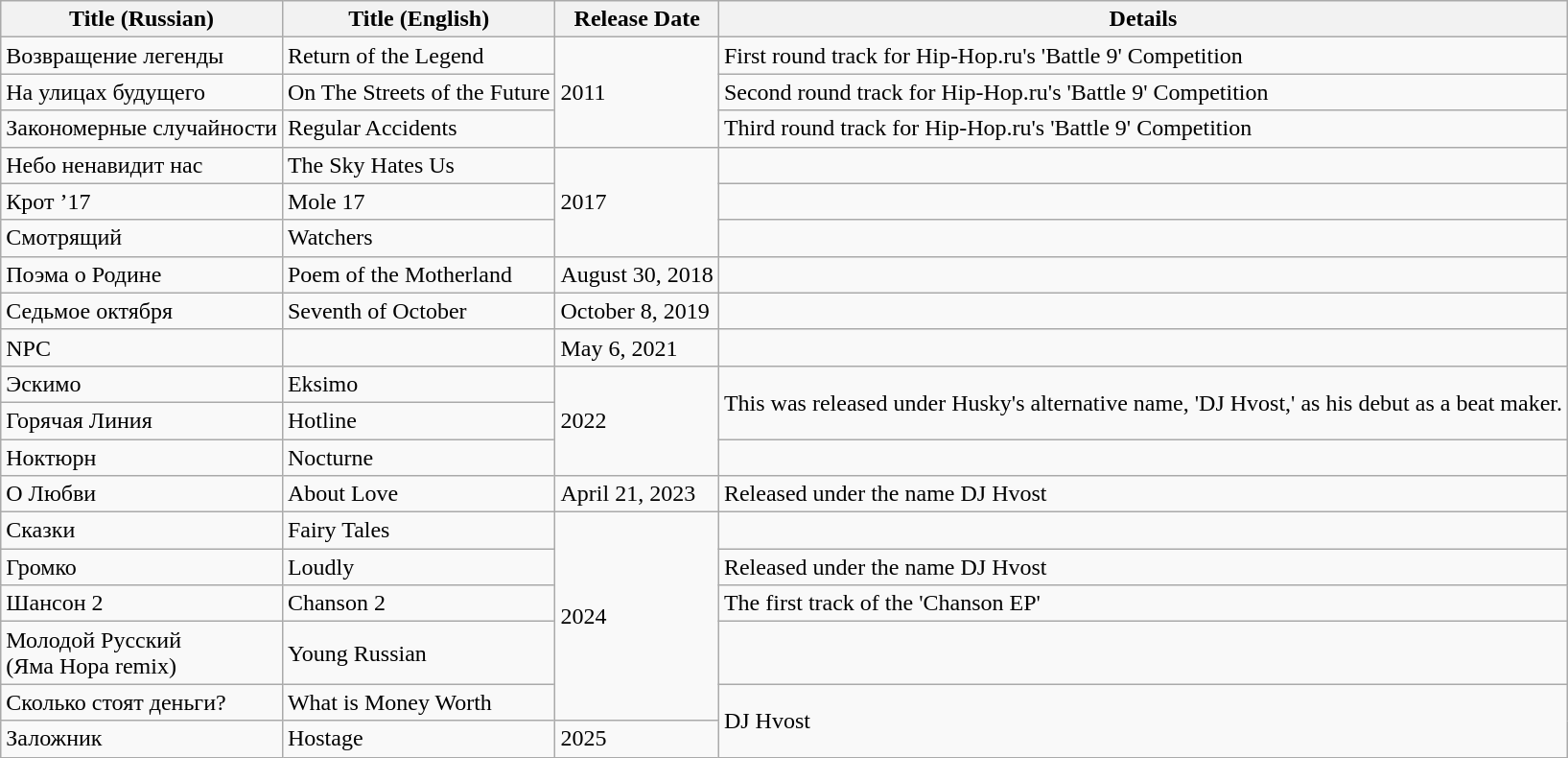<table class="wikitable">
<tr>
<th>Title (Russian)</th>
<th>Title (English)</th>
<th>Release Date</th>
<th>Details</th>
</tr>
<tr>
<td>Возвращение легенды</td>
<td>Return of the Legend</td>
<td rowspan="3">2011</td>
<td>First round track for Hip-Hop.ru's 'Battle 9' Competition</td>
</tr>
<tr>
<td>На улицах будущего</td>
<td>On The Streets of the Future</td>
<td>Second round track for Hip-Hop.ru's 'Battle 9' Competition</td>
</tr>
<tr>
<td>Закономерные случайности</td>
<td>Regular Accidents</td>
<td>Third round track for Hip-Hop.ru's 'Battle 9' Competition</td>
</tr>
<tr>
<td>Небо ненавидит нас</td>
<td>The Sky Hates Us</td>
<td rowspan="3">2017</td>
<td></td>
</tr>
<tr>
<td>Крот ’17</td>
<td>Mole 17</td>
<td></td>
</tr>
<tr>
<td>Смотрящий</td>
<td>Watchers</td>
<td></td>
</tr>
<tr>
<td>Поэма о Родине</td>
<td>Poem of the Motherland</td>
<td>August 30, 2018</td>
<td></td>
</tr>
<tr>
<td>Седьмое октября</td>
<td>Seventh of October</td>
<td>October 8, 2019</td>
<td></td>
</tr>
<tr>
<td>NPC</td>
<td></td>
<td>May 6, 2021</td>
<td></td>
</tr>
<tr>
<td>Эскимо</td>
<td>Eksimo</td>
<td rowspan="3">2022</td>
<td rowspan="2">This was released under Husky's alternative name, 'DJ Hvost,' as his debut as a beat maker.</td>
</tr>
<tr>
<td>Горячая Линия</td>
<td>Hotline</td>
</tr>
<tr>
<td>Ноктюрн</td>
<td>Nocturne</td>
<td></td>
</tr>
<tr>
<td>О Любви</td>
<td>About Love</td>
<td>April 21, 2023</td>
<td>Released under the name DJ Hvost</td>
</tr>
<tr>
<td>Сказки</td>
<td>Fairy Tales</td>
<td rowspan="5">2024</td>
<td></td>
</tr>
<tr>
<td>Громко</td>
<td>Loudly</td>
<td>Released under the name DJ Hvost</td>
</tr>
<tr>
<td>Шансон 2</td>
<td>Chanson 2</td>
<td>The first track of the 'Chanson EP'</td>
</tr>
<tr>
<td>Молодой Русский<br>(Яма Нора remix)</td>
<td>Young Russian</td>
<td></td>
</tr>
<tr>
<td>Сколько стоят деньги?</td>
<td>What is Money Worth</td>
<td rowspan="2">DJ Hvost</td>
</tr>
<tr>
<td>Заложник</td>
<td>Hostage</td>
<td>2025</td>
</tr>
</table>
